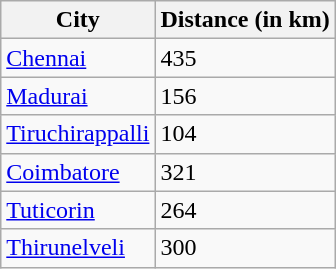<table class="wikitable sortable">
<tr>
<th>City</th>
<th>Distance (in km)</th>
</tr>
<tr>
<td><a href='#'>Chennai</a></td>
<td>435</td>
</tr>
<tr>
<td><a href='#'>Madurai</a></td>
<td>156</td>
</tr>
<tr>
<td><a href='#'>Tiruchirappalli</a></td>
<td>104</td>
</tr>
<tr>
<td><a href='#'>Coimbatore</a></td>
<td>321</td>
</tr>
<tr>
<td><a href='#'>Tuticorin</a></td>
<td>264</td>
</tr>
<tr>
<td><a href='#'>Thirunelveli</a></td>
<td>300</td>
</tr>
</table>
